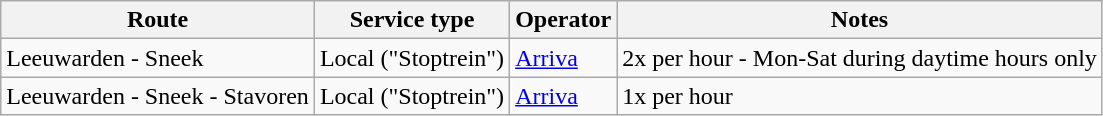<table class="wikitable">
<tr>
<th>Route</th>
<th>Service type</th>
<th>Operator</th>
<th>Notes</th>
</tr>
<tr>
<td>Leeuwarden - Sneek</td>
<td>Local ("Stoptrein")</td>
<td><a href='#'>Arriva</a></td>
<td>2x per hour - Mon-Sat during daytime hours only</td>
</tr>
<tr>
<td>Leeuwarden - Sneek - Stavoren</td>
<td>Local ("Stoptrein")</td>
<td><a href='#'>Arriva</a></td>
<td>1x per hour</td>
</tr>
</table>
